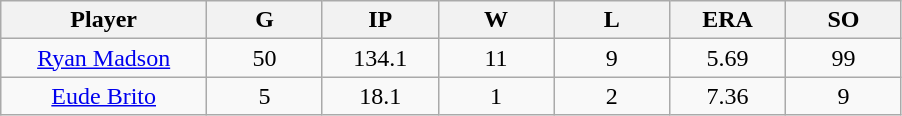<table class="wikitable sortable">
<tr>
<th bgcolor="#DDDDFF" width="16%">Player</th>
<th bgcolor="#DDDDFF" width="9%">G</th>
<th bgcolor="#DDDDFF" width="9%">IP</th>
<th bgcolor="#DDDDFF" width="9%">W</th>
<th bgcolor="#DDDDFF" width="9%">L</th>
<th bgcolor="#DDDDFF" width="9%">ERA</th>
<th bgcolor="#DDDDFF" width="9%">SO</th>
</tr>
<tr align="center">
<td><a href='#'>Ryan Madson</a></td>
<td>50</td>
<td>134.1</td>
<td>11</td>
<td>9</td>
<td>5.69</td>
<td>99</td>
</tr>
<tr align=center>
<td><a href='#'>Eude Brito</a></td>
<td>5</td>
<td>18.1</td>
<td>1</td>
<td>2</td>
<td>7.36</td>
<td>9</td>
</tr>
</table>
